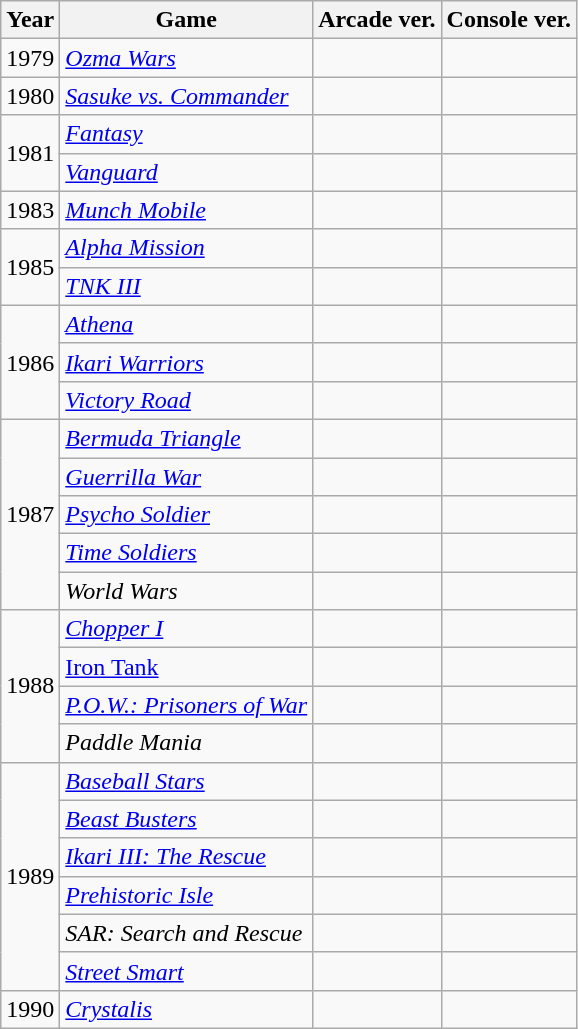<table class="wikitable sortable">
<tr>
<th>Year</th>
<th>Game</th>
<th>Arcade ver.</th>
<th>Console ver.</th>
</tr>
<tr>
<td>1979</td>
<td><em><a href='#'>Ozma Wars</a></em> </td>
<td></td>
<td></td>
</tr>
<tr>
<td>1980</td>
<td><em><a href='#'>Sasuke vs. Commander</a></em> </td>
<td></td>
<td></td>
</tr>
<tr>
<td rowspan="2">1981</td>
<td><em><a href='#'>Fantasy</a></em> </td>
<td></td>
<td></td>
</tr>
<tr>
<td><em><a href='#'>Vanguard</a></em></td>
<td></td>
<td></td>
</tr>
<tr>
<td>1983</td>
<td><em><a href='#'>Munch Mobile</a></em> </td>
<td></td>
<td></td>
</tr>
<tr>
<td rowspan="2">1985</td>
<td><em><a href='#'>Alpha Mission</a></em></td>
<td></td>
<td></td>
</tr>
<tr>
<td><em><a href='#'>TNK III</a></em></td>
<td></td>
<td></td>
</tr>
<tr>
<td rowspan="3">1986</td>
<td><a href='#'><em>Athena</em></a></td>
<td></td>
<td></td>
</tr>
<tr>
<td><em><a href='#'>Ikari Warriors</a></em></td>
<td></td>
<td></td>
</tr>
<tr>
<td><em><a href='#'>Victory Road</a></em></td>
<td></td>
<td></td>
</tr>
<tr>
<td rowspan="5">1987</td>
<td><em><a href='#'>Bermuda Triangle</a></em> </td>
<td></td>
<td></td>
</tr>
<tr>
<td><em><a href='#'>Guerrilla War</a></em></td>
<td></td>
<td></td>
</tr>
<tr>
<td><em><a href='#'>Psycho Soldier</a></em></td>
<td></td>
<td></td>
</tr>
<tr>
<td><em><a href='#'>Time Soldiers</a></em> </td>
<td></td>
<td></td>
</tr>
<tr>
<td><em>World Wars</em> </td>
<td></td>
<td></td>
</tr>
<tr>
<td rowspan="4">1988</td>
<td><em><a href='#'>Chopper I</a></em> </td>
<td></td>
<td></td>
</tr>
<tr>
<td><a href='#'>Iron Tank</a></td>
<td></td>
<td></td>
</tr>
<tr>
<td><em><a href='#'>P.O.W.: Prisoners of War</a></em></td>
<td></td>
<td></td>
</tr>
<tr>
<td><em>Paddle Mania</em> </td>
<td></td>
<td></td>
</tr>
<tr>
<td rowspan="6">1989</td>
<td><em><a href='#'>Baseball Stars</a></em> </td>
<td></td>
<td></td>
</tr>
<tr>
<td><em><a href='#'>Beast Busters</a></em> </td>
<td></td>
<td></td>
</tr>
<tr>
<td><em><a href='#'>Ikari III: The Rescue</a></em></td>
<td></td>
<td></td>
</tr>
<tr>
<td><em><a href='#'>Prehistoric Isle</a></em></td>
<td></td>
<td></td>
</tr>
<tr>
<td><em>SAR: Search and Rescue</em> </td>
<td></td>
<td></td>
</tr>
<tr>
<td><em><a href='#'>Street Smart</a></em></td>
<td></td>
<td></td>
</tr>
<tr>
<td>1990</td>
<td><em><a href='#'>Crystalis</a></em></td>
<td></td>
<td></td>
</tr>
</table>
